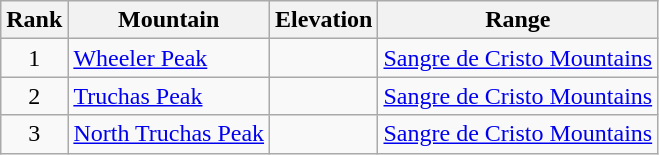<table class="wikitable">
<tr>
<th>Rank</th>
<th>Mountain</th>
<th>Elevation</th>
<th>Range</th>
</tr>
<tr>
<td align=center>1</td>
<td><a href='#'>Wheeler Peak</a></td>
<td></td>
<td><a href='#'>Sangre de Cristo Mountains</a></td>
</tr>
<tr>
<td align=center>2</td>
<td><a href='#'>Truchas Peak</a></td>
<td></td>
<td><a href='#'>Sangre de Cristo Mountains</a></td>
</tr>
<tr>
<td align=center>3</td>
<td><a href='#'>North Truchas Peak</a></td>
<td></td>
<td><a href='#'>Sangre de Cristo Mountains</a></td>
</tr>
</table>
